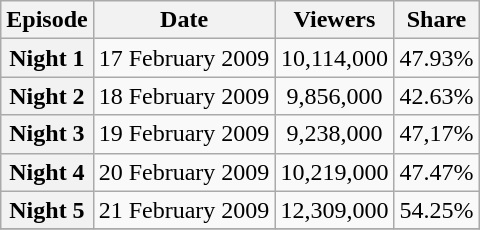<table class="wikitable plainrowheaders sortable" style="text-align:center">
<tr>
<th scope="col">Episode</th>
<th scope="col">Date</th>
<th scope="col">Viewers</th>
<th scope="col">Share</th>
</tr>
<tr>
<th scope="row">Night 1</th>
<td>17 February 2009</td>
<td>10,114,000</td>
<td>47.93%</td>
</tr>
<tr>
<th scope="row">Night 2</th>
<td>18 February 2009</td>
<td>9,856,000</td>
<td>42.63%</td>
</tr>
<tr>
<th scope="row">Night 3</th>
<td>19 February 2009</td>
<td>9,238,000</td>
<td>47,17%</td>
</tr>
<tr>
<th scope="row">Night 4</th>
<td>20 February 2009</td>
<td>10,219,000</td>
<td>47.47%</td>
</tr>
<tr>
<th scope="row">Night 5</th>
<td>21 February 2009</td>
<td>12,309,000</td>
<td>54.25%</td>
</tr>
<tr>
</tr>
</table>
